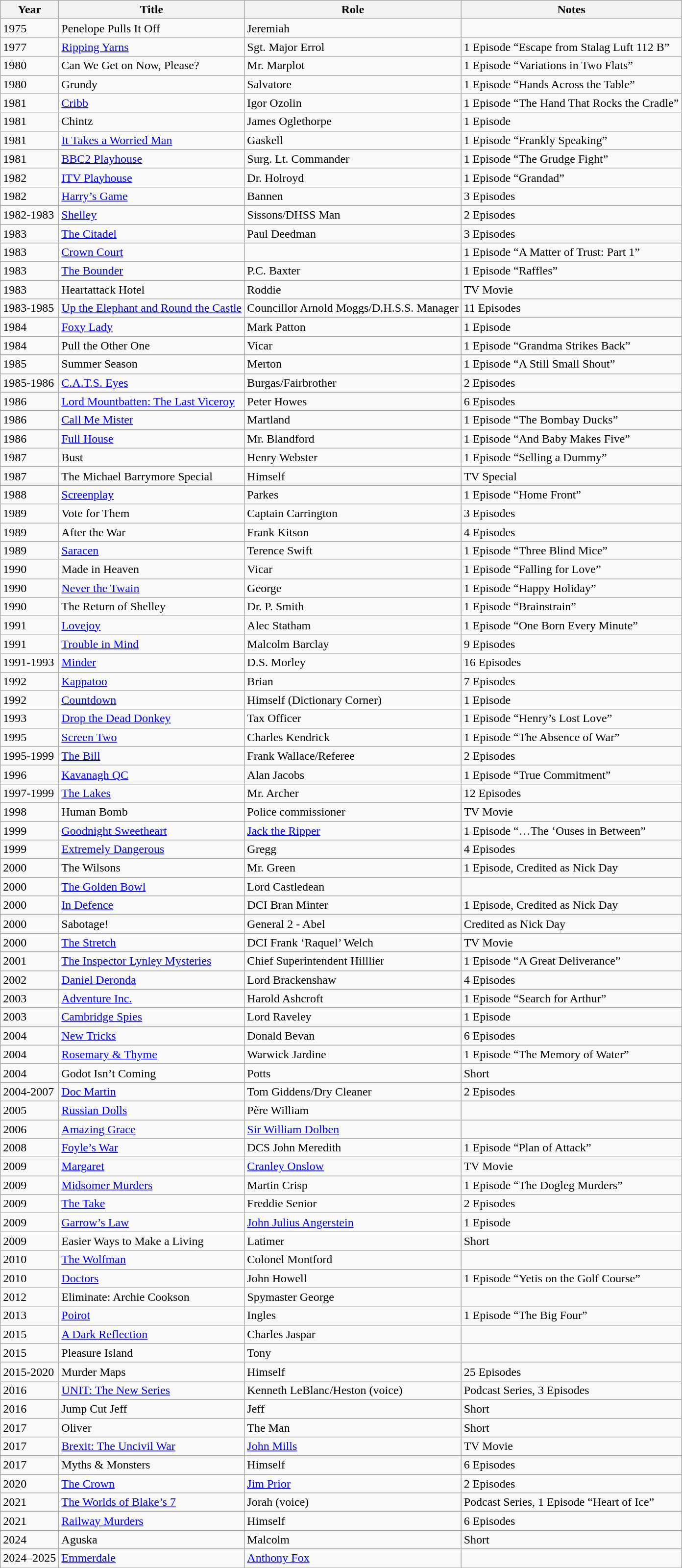<table class="wikitable">
<tr>
<th>Year</th>
<th>Title</th>
<th>Role</th>
<th>Notes</th>
</tr>
<tr>
<td>1975</td>
<td>Penelope Pulls It Off</td>
<td>Jeremiah</td>
<td></td>
</tr>
<tr>
<td>1977</td>
<td><a href='#'>Ripping Yarns</a></td>
<td>Sgt. Major Errol</td>
<td>1 Episode “Escape from Stalag Luft 112 B”</td>
</tr>
<tr>
<td>1980</td>
<td>Can We Get on Now, Please?</td>
<td>Mr. Marplot</td>
<td>1 Episode “Variations in Two Flats”</td>
</tr>
<tr>
<td>1980</td>
<td>Grundy</td>
<td>Salvatore</td>
<td>1 Episode “Hands Across the Table”</td>
</tr>
<tr>
<td>1981</td>
<td><a href='#'>Cribb</a></td>
<td>Igor Ozolin</td>
<td>1 Episode “The Hand That Rocks the Cradle”</td>
</tr>
<tr>
<td>1981</td>
<td>Chintz</td>
<td>James Oglethorpe</td>
<td>1 Episode</td>
</tr>
<tr>
<td>1981</td>
<td><a href='#'>It Takes a Worried Man</a></td>
<td>Gaskell</td>
<td>1 Episode “Frankly Speaking”</td>
</tr>
<tr>
<td>1981</td>
<td><a href='#'>BBC2 Playhouse</a></td>
<td>Surg. Lt. Commander</td>
<td>1 Episode “The Grudge Fight”</td>
</tr>
<tr>
<td>1982</td>
<td><a href='#'>ITV Playhouse</a></td>
<td>Dr. Holroyd</td>
<td>1 Episode “Grandad”</td>
</tr>
<tr>
<td>1982</td>
<td><a href='#'>Harry’s Game</a></td>
<td>Bannen</td>
<td>3 Episodes</td>
</tr>
<tr>
<td>1982-1983</td>
<td><a href='#'>Shelley</a></td>
<td>Sissons/DHSS Man</td>
<td>2 Episodes</td>
</tr>
<tr>
<td>1983</td>
<td><a href='#'>The Citadel</a></td>
<td>Paul Deedman</td>
<td>3 Episodes</td>
</tr>
<tr>
<td>1983</td>
<td><a href='#'>Crown Court</a></td>
<td></td>
<td>1 Episode “A Matter of Trust: Part 1”</td>
</tr>
<tr>
<td>1983</td>
<td><a href='#'>The Bounder</a></td>
<td>P.C. Baxter</td>
<td>1 Episode “Raffles”</td>
</tr>
<tr>
<td>1983</td>
<td>Heartattack Hotel</td>
<td>Roddie</td>
<td>TV Movie</td>
</tr>
<tr>
<td>1983-1985</td>
<td><a href='#'>Up the Elephant and Round the Castle</a></td>
<td>Councillor Arnold Moggs/D.H.S.S. Manager</td>
<td>11 Episodes</td>
</tr>
<tr>
<td>1984</td>
<td><a href='#'>Foxy Lady</a></td>
<td>Mark Patton</td>
<td>1 Episode</td>
</tr>
<tr>
<td>1984</td>
<td>Pull the Other One</td>
<td>Vicar</td>
<td>1 Episode “Grandma Strikes Back”</td>
</tr>
<tr>
<td>1985</td>
<td>Summer Season</td>
<td>Merton</td>
<td>1 Episode “A Still Small Shout”</td>
</tr>
<tr>
<td>1985-1986</td>
<td><a href='#'>C.A.T.S. Eyes</a></td>
<td>Burgas/Fairbrother</td>
<td>2 Episodes</td>
</tr>
<tr>
<td>1986</td>
<td><a href='#'>Lord Mountbatten: The Last Viceroy</a></td>
<td>Peter Howes</td>
<td>6 Episodes</td>
</tr>
<tr>
<td>1986</td>
<td><a href='#'>Call Me Mister</a></td>
<td>Martland</td>
<td>1 Episode “The Bombay Ducks”</td>
</tr>
<tr>
<td>1986</td>
<td><a href='#'>Full House</a></td>
<td>Mr. Blandford</td>
<td>1 Episode “And Baby Makes Five”</td>
</tr>
<tr>
<td>1987</td>
<td>Bust</td>
<td>Henry Webster</td>
<td>1 Episode “Selling a Dummy”</td>
</tr>
<tr>
<td>1987</td>
<td>The Michael Barrymore Special</td>
<td>Himself</td>
<td>TV Special</td>
</tr>
<tr>
<td>1988</td>
<td><a href='#'>Screenplay</a></td>
<td>Parkes</td>
<td>1 Episode “Home Front”</td>
</tr>
<tr>
<td>1989</td>
<td>Vote for Them</td>
<td>Captain Carrington</td>
<td>3 Episodes</td>
</tr>
<tr>
<td>1989</td>
<td>After the War</td>
<td>Frank Kitson</td>
<td>4 Episodes</td>
</tr>
<tr>
<td>1989</td>
<td><a href='#'>Saracen</a></td>
<td>Terence Swift</td>
<td>1 Episode “Three Blind Mice”</td>
</tr>
<tr>
<td>1990</td>
<td>Made in Heaven</td>
<td>Vicar</td>
<td>1 Episode “Falling for Love”</td>
</tr>
<tr>
<td>1990</td>
<td><a href='#'>Never the Twain</a></td>
<td>George</td>
<td>1 Episode “Happy Holiday”</td>
</tr>
<tr>
<td>1990</td>
<td>The Return of Shelley</td>
<td>Dr. P. Smith</td>
<td>1 Episode “Brainstrain”</td>
</tr>
<tr>
<td>1991</td>
<td><a href='#'>Lovejoy</a></td>
<td>Alec Statham</td>
<td>1 Episode “One Born Every Minute”</td>
</tr>
<tr>
<td>1991</td>
<td><a href='#'>Trouble in Mind</a></td>
<td>Malcolm Barclay</td>
<td>9 Episodes</td>
</tr>
<tr>
<td>1991-1993</td>
<td><a href='#'>Minder</a></td>
<td>D.S. Morley</td>
<td>16 Episodes</td>
</tr>
<tr>
<td>1992</td>
<td><a href='#'>Kappatoo</a></td>
<td>Brian</td>
<td>7 Episodes</td>
</tr>
<tr>
<td>1992</td>
<td><a href='#'>Countdown</a></td>
<td>Himself (Dictionary Corner)</td>
<td>1 Episode</td>
</tr>
<tr>
<td>1993</td>
<td><a href='#'>Drop the Dead Donkey</a></td>
<td>Tax Officer</td>
<td>1 Episode “Henry’s Lost Love”</td>
</tr>
<tr>
<td>1995</td>
<td><a href='#'>Screen Two</a></td>
<td>Charles Kendrick</td>
<td>1 Episode “The Absence of War”</td>
</tr>
<tr>
<td>1995-1999</td>
<td><a href='#'>The Bill</a></td>
<td>Frank Wallace/Referee</td>
<td>2 Episodes</td>
</tr>
<tr>
<td>1996</td>
<td><a href='#'>Kavanagh QC</a></td>
<td>Alan Jacobs</td>
<td>1 Episode “True Commitment”</td>
</tr>
<tr>
<td>1997-1999</td>
<td><a href='#'>The Lakes</a></td>
<td>Mr. Archer</td>
<td>12 Episodes</td>
</tr>
<tr>
<td>1998</td>
<td>Human Bomb</td>
<td>Police commissioner</td>
<td>TV Movie</td>
</tr>
<tr>
<td>1999</td>
<td><a href='#'>Goodnight Sweetheart</a></td>
<td><a href='#'>Jack the Ripper</a></td>
<td>1 Episode “…The ‘Ouses in Between”</td>
</tr>
<tr>
<td>1999</td>
<td><a href='#'>Extremely Dangerous</a></td>
<td>Gregg</td>
<td>4 Episodes</td>
</tr>
<tr>
<td>2000</td>
<td>The Wilsons</td>
<td>Mr. Green</td>
<td>1 Episode, Credited as Nick Day</td>
</tr>
<tr>
<td>2000</td>
<td><a href='#'>The Golden Bowl</a></td>
<td>Lord Castledean</td>
<td></td>
</tr>
<tr>
<td>2000</td>
<td><a href='#'>In Defence</a></td>
<td>DCI Bran Minter</td>
<td>1 Episode, Credited as Nick Day</td>
</tr>
<tr>
<td>2000</td>
<td>Sabotage!</td>
<td>General 2 - Abel</td>
<td>Credited as Nick Day</td>
</tr>
<tr>
<td>2000</td>
<td><a href='#'>The Stretch</a></td>
<td>DCI Frank ‘Raquel’ Welch</td>
<td>TV Movie</td>
</tr>
<tr>
<td>2001</td>
<td><a href='#'>The Inspector Lynley Mysteries</a></td>
<td>Chief Superintendent Hilllier</td>
<td>1 Episode “A Great Deliverance”</td>
</tr>
<tr>
<td>2002</td>
<td><a href='#'>Daniel Deronda</a></td>
<td>Lord Brackenshaw</td>
<td>4 Episodes</td>
</tr>
<tr>
<td>2003</td>
<td><a href='#'>Adventure Inc.</a></td>
<td>Harold Ashcroft</td>
<td>1 Episode “Search for Arthur”</td>
</tr>
<tr>
<td>2003</td>
<td><a href='#'>Cambridge Spies</a></td>
<td>Lord Raveley</td>
<td>1 Episode</td>
</tr>
<tr>
<td>2004</td>
<td><a href='#'>New Tricks</a></td>
<td>Donald Bevan</td>
<td>6 Episodes</td>
</tr>
<tr>
<td>2004</td>
<td><a href='#'>Rosemary & Thyme</a></td>
<td>Warwick Jardine</td>
<td>1 Episode “The Memory of Water”</td>
</tr>
<tr>
<td>2004</td>
<td>Godot Isn’t Coming</td>
<td>Potts</td>
<td>Short</td>
</tr>
<tr>
<td>2004-2007</td>
<td><a href='#'>Doc Martin</a></td>
<td>Tom Giddens/Dry Cleaner</td>
<td>2 Episodes</td>
</tr>
<tr>
<td>2005</td>
<td><a href='#'>Russian Dolls</a></td>
<td>Père William</td>
<td></td>
</tr>
<tr>
<td>2006</td>
<td><a href='#'>Amazing Grace</a></td>
<td><a href='#'>Sir William Dolben</a></td>
<td></td>
</tr>
<tr>
<td>2008</td>
<td><a href='#'>Foyle’s War</a></td>
<td>DCS John Meredith</td>
<td>1 Episode “Plan of Attack”</td>
</tr>
<tr>
<td>2009</td>
<td><a href='#'>Margaret</a></td>
<td><a href='#'>Cranley Onslow</a></td>
<td>TV Movie</td>
</tr>
<tr>
<td>2009</td>
<td><a href='#'>Midsomer Murders</a></td>
<td>Martin Crisp</td>
<td>1 Episode “The Dogleg Murders”</td>
</tr>
<tr>
<td>2009</td>
<td><a href='#'>The Take</a></td>
<td>Freddie Senior</td>
<td>2 Episodes</td>
</tr>
<tr>
<td>2009</td>
<td><a href='#'>Garrow’s Law</a></td>
<td><a href='#'>John Julius Angerstein</a></td>
<td>1 Episode</td>
</tr>
<tr>
<td>2009</td>
<td>Easier Ways to Make a Living</td>
<td>Latimer</td>
<td>Short</td>
</tr>
<tr>
<td>2010</td>
<td><a href='#'>The Wolfman</a></td>
<td>Colonel Montford</td>
<td></td>
</tr>
<tr>
<td>2010</td>
<td><a href='#'>Doctors</a></td>
<td>John Howell</td>
<td>1 Episode “Yetis on the Golf Course”</td>
</tr>
<tr>
<td>2012</td>
<td>Eliminate: Archie Cookson</td>
<td>Spymaster George</td>
<td></td>
</tr>
<tr>
<td>2013</td>
<td><a href='#'>Poirot</a></td>
<td>Ingles</td>
<td>1 Episode “The Big Four”</td>
</tr>
<tr>
<td>2015</td>
<td><a href='#'>A Dark Reflection</a></td>
<td>Charles Jaspar</td>
<td></td>
</tr>
<tr>
<td>2015</td>
<td>Pleasure Island</td>
<td>Tony</td>
<td></td>
</tr>
<tr>
<td>2015-2020</td>
<td>Murder Maps</td>
<td>Himself</td>
<td>25 Episodes</td>
</tr>
<tr>
<td>2016</td>
<td><a href='#'>UNIT: The New Series</a></td>
<td>Kenneth LeBlanc/Heston (voice)</td>
<td>Podcast Series, 3 Episodes</td>
</tr>
<tr>
<td>2016</td>
<td>Jump Cut Jeff</td>
<td>Jeff</td>
<td>Short</td>
</tr>
<tr>
<td>2017</td>
<td>Oliver</td>
<td>The Man</td>
<td>Short</td>
</tr>
<tr>
<td>2017</td>
<td><a href='#'>Brexit: The Uncivil War</a></td>
<td><a href='#'>John Mills</a></td>
<td>TV Movie</td>
</tr>
<tr>
<td>2017</td>
<td>Myths & Monsters</td>
<td>Himself</td>
<td>6 Episodes</td>
</tr>
<tr>
<td>2020</td>
<td><a href='#'>The Crown</a></td>
<td><a href='#'>Jim Prior</a></td>
<td>2 Episodes</td>
</tr>
<tr>
<td>2021</td>
<td><a href='#'>The Worlds of Blake’s 7</a></td>
<td>Jorah (voice)</td>
<td>Podcast Series, 1 Episode “Heart of Ice”</td>
</tr>
<tr>
<td>2021</td>
<td><a href='#'>Railway Murders</a></td>
<td>Himself</td>
<td>6 Episodes</td>
</tr>
<tr>
<td>2024</td>
<td>Aguska</td>
<td>Malcolm</td>
<td>Short</td>
</tr>
<tr>
<td>2024–2025</td>
<td><a href='#'>Emmerdale</a></td>
<td><a href='#'>Anthony Fox</a></td>
<td></td>
</tr>
<tr>
</tr>
</table>
